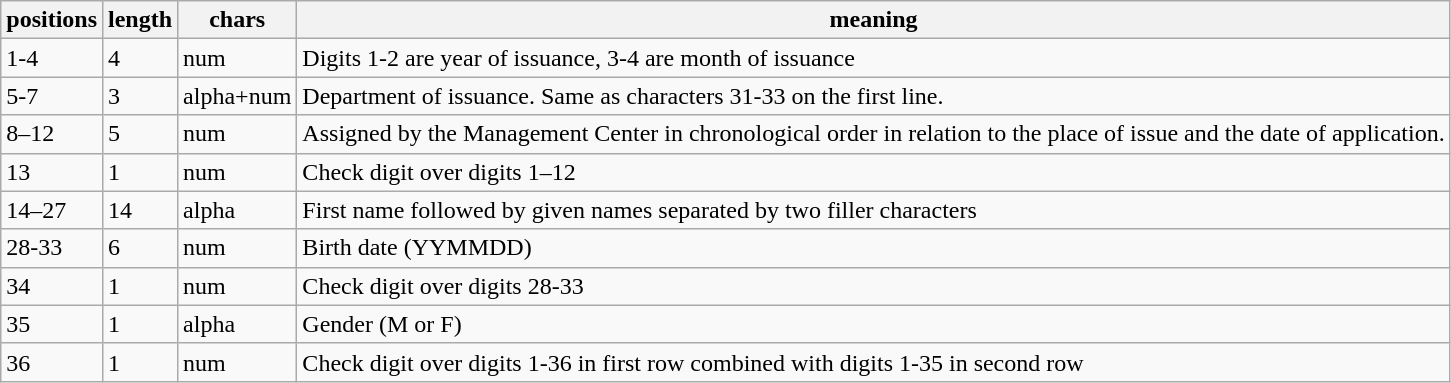<table class="wikitable">
<tr>
<th>positions</th>
<th>length</th>
<th>chars</th>
<th>meaning</th>
</tr>
<tr>
<td>1-4</td>
<td>4</td>
<td>num</td>
<td>Digits 1-2 are year of issuance, 3-4 are month of issuance</td>
</tr>
<tr>
<td>5-7</td>
<td>3</td>
<td>alpha+num</td>
<td>Department of issuance. Same as characters 31-33 on the first line.</td>
</tr>
<tr>
<td>8–12</td>
<td>5</td>
<td>num</td>
<td>Assigned by the Management Center in chronological order in relation to the place of issue and the date of application.</td>
</tr>
<tr>
<td>13</td>
<td>1</td>
<td>num</td>
<td>Check digit over digits 1–12</td>
</tr>
<tr>
<td>14–27</td>
<td>14</td>
<td>alpha</td>
<td>First name followed by given names separated by two filler characters</td>
</tr>
<tr>
<td>28-33</td>
<td>6</td>
<td>num</td>
<td>Birth date (YYMMDD)</td>
</tr>
<tr>
<td>34</td>
<td>1</td>
<td>num</td>
<td>Check digit over digits 28-33</td>
</tr>
<tr>
<td>35</td>
<td>1</td>
<td>alpha</td>
<td>Gender (M or F)</td>
</tr>
<tr>
<td>36</td>
<td>1</td>
<td>num</td>
<td>Check digit over digits 1-36 in first row combined with digits 1-35 in second row</td>
</tr>
</table>
